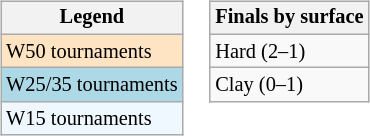<table>
<tr valign=top>
<td><br><table class="wikitable" style="font-size:85%;">
<tr>
<th>Legend</th>
</tr>
<tr style="background:#ffe4c4;">
<td>W50 tournaments</td>
</tr>
<tr style="background:lightblue;">
<td>W25/35 tournaments</td>
</tr>
<tr style="background:#f0f8ff;">
<td>W15 tournaments</td>
</tr>
</table>
</td>
<td><br><table class="wikitable" style="font-size:85%;">
<tr>
<th>Finals by surface</th>
</tr>
<tr>
<td>Hard (2–1)</td>
</tr>
<tr>
<td>Clay (0–1)</td>
</tr>
</table>
</td>
</tr>
</table>
